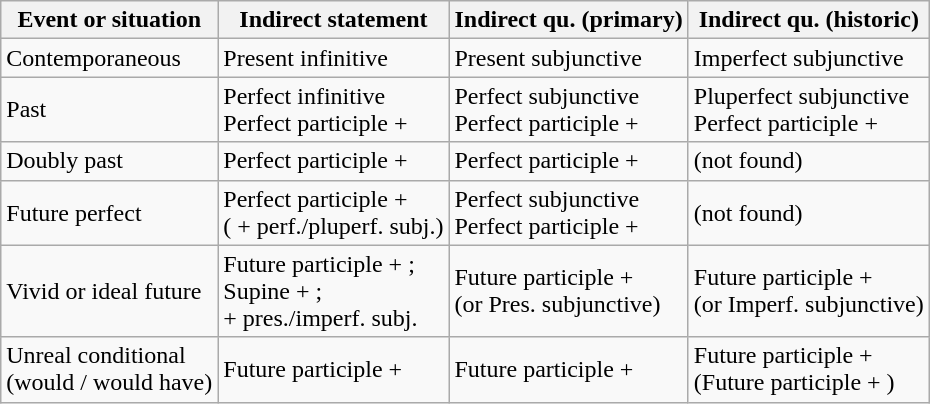<table class='wikitable'>
<tr>
<th>Event or situation</th>
<th>Indirect statement</th>
<th>Indirect qu. (primary)</th>
<th>Indirect qu. (historic)</th>
</tr>
<tr>
<td>Contemporaneous</td>
<td>Present infinitive</td>
<td>Present subjunctive</td>
<td>Imperfect subjunctive</td>
</tr>
<tr>
<td>Past</td>
<td>Perfect infinitive<br>Perfect participle + </td>
<td>Perfect subjunctive<br>Perfect participle + </td>
<td>Pluperfect subjunctive<br>Perfect participle + </td>
</tr>
<tr>
<td>Doubly past</td>
<td>Perfect participle + </td>
<td>Perfect participle + </td>
<td>(not found)</td>
</tr>
<tr>
<td>Future perfect</td>
<td>Perfect participle + <br>( + perf./pluperf. subj.)</td>
<td>Perfect subjunctive<br>Perfect participle + </td>
<td>(not found)</td>
</tr>
<tr>
<td>Vivid or ideal future</td>
<td>Future participle + ;<br>Supine + ;<br> + pres./imperf. subj.</td>
<td>Future participle + <br>(or Pres. subjunctive)</td>
<td>Future participle + <br>(or Imperf. subjunctive)</td>
</tr>
<tr>
<td>Unreal conditional<br>(would / would have)</td>
<td>Future participle + </td>
<td>Future participle + </td>
<td>Future participle + <br>(Future participle + )</td>
</tr>
</table>
